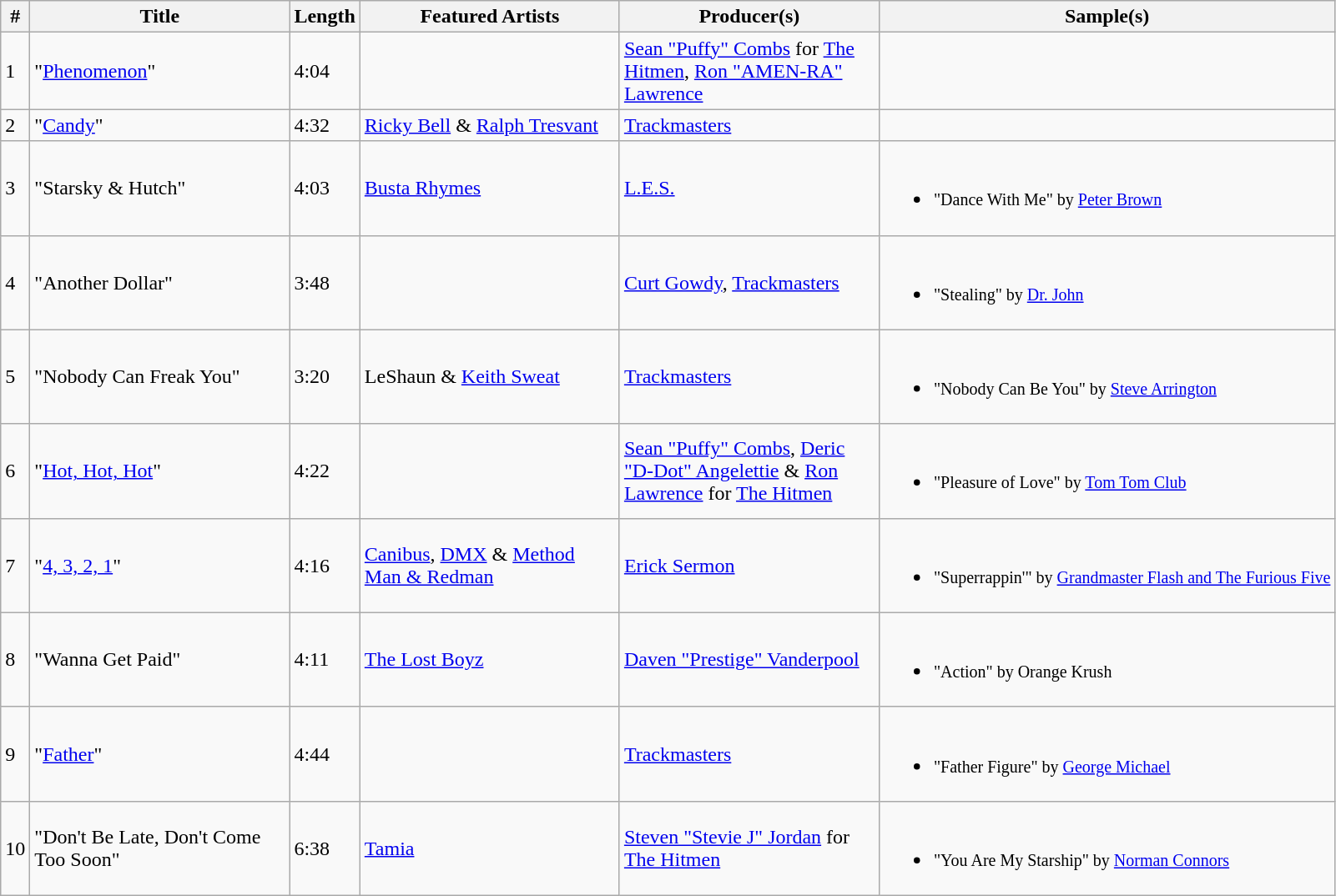<table class="wikitable">
<tr>
<th align="center">#</th>
<th align="center" width="200">Title</th>
<th align="center" width="20">Length</th>
<th align="center" width="200">Featured Artists</th>
<th align="center" width="200">Producer(s)</th>
<th align="center" width=>Sample(s)</th>
</tr>
<tr>
<td>1</td>
<td>"<a href='#'>Phenomenon</a>"</td>
<td>4:04</td>
<td></td>
<td><a href='#'>Sean "Puffy" Combs</a> for <a href='#'>The Hitmen</a>, <a href='#'>Ron "AMEN-RA" Lawrence</a></td>
<td></td>
</tr>
<tr>
<td>2</td>
<td>"<a href='#'>Candy</a>"</td>
<td>4:32</td>
<td><a href='#'>Ricky Bell</a> & <a href='#'>Ralph Tresvant</a></td>
<td><a href='#'>Trackmasters</a></td>
<td></td>
</tr>
<tr>
<td>3</td>
<td>"Starsky & Hutch"</td>
<td>4:03</td>
<td><a href='#'>Busta Rhymes</a></td>
<td><a href='#'>L.E.S.</a></td>
<td><br><ul><li><small>"Dance With Me" by <a href='#'>Peter Brown</a></small></li></ul></td>
</tr>
<tr>
<td>4</td>
<td>"Another Dollar"</td>
<td>3:48</td>
<td></td>
<td><a href='#'>Curt Gowdy</a>, <a href='#'>Trackmasters</a></td>
<td><br><ul><li><small>"Stealing" by <a href='#'>Dr. John</a></small></li></ul></td>
</tr>
<tr>
<td>5</td>
<td>"Nobody Can Freak You"</td>
<td>3:20</td>
<td>LeShaun & <a href='#'>Keith Sweat</a></td>
<td><a href='#'>Trackmasters</a></td>
<td><br><ul><li><small>"Nobody Can Be You" by <a href='#'>Steve Arrington</a></small></li></ul></td>
</tr>
<tr>
<td>6</td>
<td>"<a href='#'>Hot, Hot, Hot</a>"</td>
<td>4:22</td>
<td></td>
<td><a href='#'>Sean "Puffy" Combs</a>, <a href='#'>Deric "D-Dot" Angelettie</a> & <a href='#'>Ron Lawrence</a> for <a href='#'>The Hitmen</a></td>
<td><br><ul><li><small>"Pleasure of Love" by <a href='#'>Tom Tom Club</a></small></li></ul></td>
</tr>
<tr>
<td>7</td>
<td>"<a href='#'>4, 3, 2, 1</a>"</td>
<td>4:16</td>
<td><a href='#'>Canibus</a>, <a href='#'>DMX</a> & <a href='#'>Method Man & Redman</a></td>
<td><a href='#'>Erick Sermon</a></td>
<td><br><ul><li><small>"Superrappin'" by <a href='#'>Grandmaster Flash and The Furious Five</a></small></li></ul></td>
</tr>
<tr>
<td>8</td>
<td>"Wanna Get Paid"</td>
<td>4:11</td>
<td><a href='#'>The Lost Boyz</a></td>
<td><a href='#'>Daven "Prestige" Vanderpool</a></td>
<td><br><ul><li><small>"Action" by Orange Krush</small></li></ul></td>
</tr>
<tr>
<td>9</td>
<td>"<a href='#'>Father</a>"</td>
<td>4:44</td>
<td></td>
<td><a href='#'>Trackmasters</a></td>
<td><br><ul><li><small>"Father Figure" by <a href='#'>George Michael</a></small></li></ul></td>
</tr>
<tr>
<td>10</td>
<td>"Don't Be Late, Don't Come Too Soon"</td>
<td>6:38</td>
<td><a href='#'>Tamia</a></td>
<td><a href='#'>Steven "Stevie J" Jordan</a> for <a href='#'>The Hitmen</a></td>
<td><br><ul><li><small>"You Are My Starship" by <a href='#'>Norman Connors</a></small></li></ul></td>
</tr>
</table>
